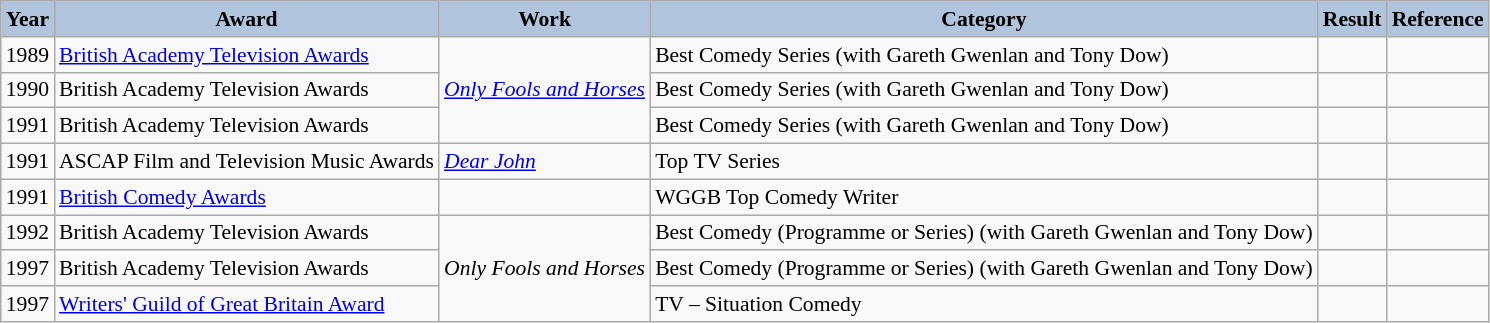<table class="wikitable" style="font-size:90%">
<tr style="text-align:center;">
<th style="background:#B0C4DE;">Year</th>
<th style="background:#B0C4DE;">Award</th>
<th style="background:#B0C4DE;">Work</th>
<th style="background:#B0C4DE;">Category</th>
<th style="background:#B0C4DE;">Result</th>
<th style="background:#B0C4DE;">Reference</th>
</tr>
<tr>
<td>1989</td>
<td><a href='#'>British Academy Television Awards</a></td>
<td rowspan="3"><em><a href='#'>Only Fools and Horses</a></em></td>
<td>Best Comedy Series (with Gareth Gwenlan and Tony Dow)</td>
<td></td>
<td></td>
</tr>
<tr>
<td>1990</td>
<td>British Academy Television Awards</td>
<td>Best Comedy Series (with Gareth Gwenlan and Tony Dow)</td>
<td></td>
<td></td>
</tr>
<tr>
<td>1991</td>
<td>British Academy Television Awards</td>
<td>Best Comedy Series (with Gareth Gwenlan and Tony Dow)</td>
<td></td>
<td></td>
</tr>
<tr>
<td>1991</td>
<td>ASCAP Film and Television Music Awards</td>
<td><em><a href='#'>Dear John</a></em></td>
<td>Top TV Series</td>
<td></td>
<td></td>
</tr>
<tr>
<td>1991</td>
<td><a href='#'>British Comedy Awards</a></td>
<td></td>
<td>WGGB Top Comedy Writer</td>
<td></td>
<td></td>
</tr>
<tr>
<td>1992</td>
<td>British Academy Television Awards</td>
<td rowspan="3"><em>Only Fools and Horses</em></td>
<td>Best Comedy (Programme or Series) (with Gareth Gwenlan and Tony Dow)</td>
<td></td>
<td></td>
</tr>
<tr>
<td>1997</td>
<td>British Academy Television Awards</td>
<td>Best Comedy (Programme or Series) (with Gareth Gwenlan and Tony Dow)</td>
<td></td>
<td></td>
</tr>
<tr>
<td>1997</td>
<td><a href='#'>Writers' Guild of Great Britain Award</a></td>
<td>TV – Situation Comedy</td>
<td></td>
<td></td>
</tr>
</table>
